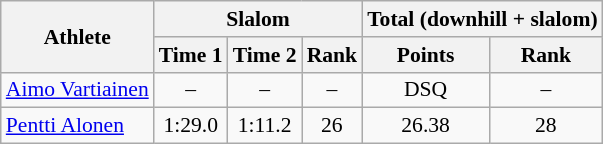<table class="wikitable" style="font-size:90%">
<tr>
<th rowspan="2">Athlete</th>
<th colspan="3">Slalom</th>
<th colspan="2">Total (downhill + slalom)</th>
</tr>
<tr>
<th>Time 1</th>
<th>Time 2</th>
<th>Rank</th>
<th>Points</th>
<th>Rank</th>
</tr>
<tr>
<td><a href='#'>Aimo Vartiainen</a></td>
<td align="center">–</td>
<td align="center">–</td>
<td align="center">–</td>
<td align="center">DSQ</td>
<td align="center">–</td>
</tr>
<tr>
<td><a href='#'>Pentti Alonen</a></td>
<td align="center">1:29.0</td>
<td align="center">1:11.2</td>
<td align="center">26</td>
<td align="center">26.38</td>
<td align="center">28</td>
</tr>
</table>
